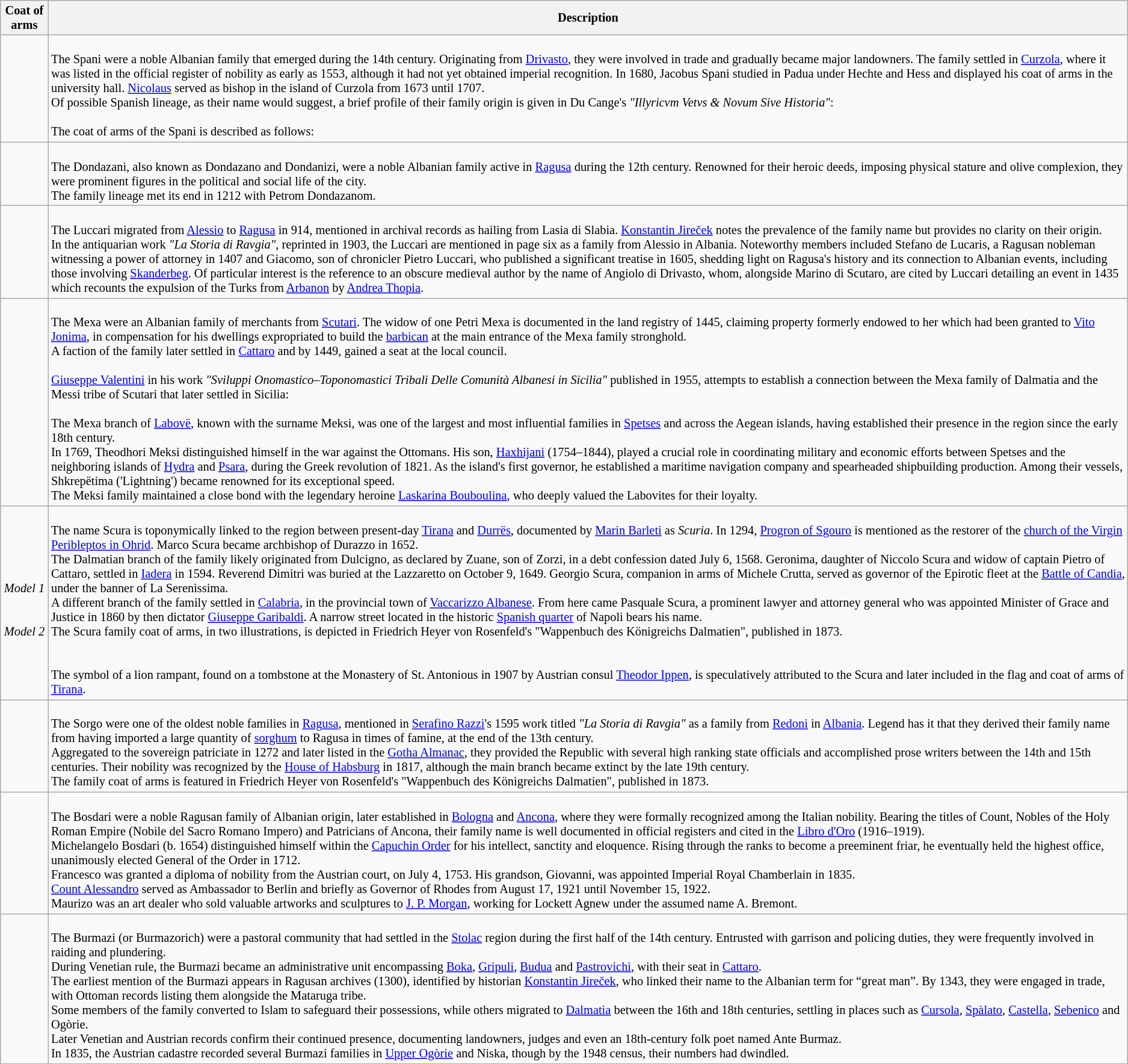<table class="wikitable" style="font-size:85%;">
<tr>
<th>Coat of arms</th>
<th>Description</th>
</tr>
<tr>
<td align="center"></td>
<td><br>The Spani were a noble Albanian family that emerged during the 14th century. Originating from <a href='#'>Drivasto</a>, they were involved in trade and gradually became major landowners. The family settled in <a href='#'>Curzola</a>, where it was listed in the official register of nobility as early as 1553, although it had not yet obtained imperial recognition. In 1680, Jacobus Spani studied in Padua under Hechte and Hess and displayed his coat of arms in the university hall. <a href='#'>Nicolaus</a> served as bishop in the island of Curzola from 1673 until 1707.<br>Of possible Spanish lineage, as their name would suggest, a brief profile of their family origin is given in Du Cange's <em>"Illyricvm Vetvs & Novum Sive Historia"</em>:<br><br>The coat of arms of the Spani is described as follows:<br></td>
</tr>
<tr>
<td align="center"></td>
<td><br>The Dondazani, also known as Dondazano and Dondanizi, were a noble Albanian family active in <a href='#'>Ragusa</a> during the 12th century. Renowned for their heroic deeds, imposing physical stature and olive complexion, they were prominent figures in the political and social life of the city.<br>The family lineage met its end in 1212 with Petrom Dondazanom.<br></td>
</tr>
<tr>
<td align="center"></td>
<td><br>The Luccari migrated from <a href='#'>Alessio</a> to <a href='#'>Ragusa</a> in 914, mentioned in archival records as hailing from Lasia di Slabia. <a href='#'>Konstantin Jireček</a> notes the prevalence of the family name but provides no clarity on their origin.<br>In the antiquarian work <em>"La Storia di Ravgia"</em>, reprinted in 1903, the Luccari are mentioned in page six as a family from Alessio in Albania.
Noteworthy members included Stefano de Lucaris, a Ragusan nobleman witnessing a power of attorney in 1407 and Giacomo, son of chronicler Pietro Luccari, who published a significant treatise in 1605, shedding light on Ragusa's history and its connection to Albanian events, including those involving <a href='#'>Skanderbeg</a>. Of particular interest is the reference to an obscure medieval author by the name of Angiolo di Drivasto, whom, alongside Marino di Scutaro, are cited by Luccari detailing an event in 1435 which recounts the expulsion of the Turks from <a href='#'>Arbanon</a> by <a href='#'>Andrea Thopia</a>.<br></td>
</tr>
<tr>
<td align="center"></td>
<td><br>The Mexa were an Albanian family of merchants from <a href='#'>Scutari</a>. The widow of one Petri Mexa is documented in the land registry of 1445, claiming property formerly endowed to her which had been granted to <a href='#'>Vito Jonima</a>, in compensation for his dwellings expropriated to build the <a href='#'>barbican</a> at the main entrance of the Mexa family stronghold.<br>A faction of the family later settled in <a href='#'>Cattaro</a> and by 1449, gained a seat at the local council.<br><br><a href='#'>Giuseppe Valentini</a> in his work <em>"Sviluppi Onomastico–Toponomastici Tribali Delle Comunità Albanesi in Sicilia"</em> published in 1955, attempts to establish a connection between the Mexa family of Dalmatia and the Messi tribe of Scutari that later settled in Sicilia:<br><br>The Mexa branch of <a href='#'>Labovë</a>, known with the surname Meksi, was one of the largest and most influential families in <a href='#'>Spetses</a> and across the Aegean islands, having established their presence in the region since the early 18th century.<br>In 1769, Theodhori Meksi distinguished himself in the war against the Ottomans. His son, <a href='#'>Haxhijani</a> (1754–1844), played a crucial role in coordinating military and economic efforts between Spetses and the neighboring islands of <a href='#'>Hydra</a> and <a href='#'>Psara</a>, during the Greek revolution of 1821. As the island's first governor, he established a maritime navigation company and spearheaded shipbuilding production. Among their vessels, Shkrepëtima ('Lightning') became renowned for its exceptional speed.<br>The Meksi family maintained a close bond with the legendary heroine <a href='#'>Laskarina Bouboulina</a>, who deeply valued the Labovites for their loyalty.</td>
</tr>
<tr>
<td align="center"><br><em>Model 1</em><br><br><br><em>Model 2</em></td>
<td><br>The name Scura is toponymically linked to the region between present-day <a href='#'>Tirana</a> and <a href='#'>Durrës</a>, documented by <a href='#'>Marin Barleti</a> as <em>Scuria</em>. In 1294, <a href='#'>Progron of Sgouro</a> is mentioned as the restorer of the <a href='#'>church of the Virgin Peribleptos in Ohrid</a>. Marco Scura became archbishop of Durazzo in 1652.<br>The Dalmatian branch of the family likely originated from Dulcigno, as declared by Zuane, son of Zorzi, in a debt confession dated July 6, 1568. Geronima, daughter of Niccolo Scura and widow of captain Pietro of Cattaro, settled in <a href='#'>Iadera</a> in 1594. Reverend Dimitri was buried at the Lazzaretto on October 9, 1649. Georgio Scura, companion in arms of Michele Crutta, served as governor of the Epirotic fleet at the <a href='#'>Battle of Candia</a>, under the banner of La Serenìssima.<br>A different branch of the family settled in <a href='#'>Calabria</a>, in the provincial town of <a href='#'>Vaccarizzo Albanese</a>.
From here came Pasquale Scura, a prominent lawyer and attorney general who was appointed Minister of Grace and Justice in 1860 by then dictator <a href='#'>Giuseppe Garibaldi</a>. A narrow street located in the historic <a href='#'>Spanish quarter</a> of Napoli bears his name.<br>The Scura family coat of arms, in two illustrations, is depicted in Friedrich Heyer von Rosenfeld's "Wappenbuch des Königreichs Dalmatien", published in 1873.<br><br><br>The symbol of a lion rampant, found on a tombstone at the Monastery of St. Antonious in 1907 by Austrian consul <a href='#'>Theodor Ippen</a>, is speculatively attributed to the Scura and later included in the flag and coat of arms of <a href='#'>Tirana</a>.</td>
</tr>
<tr>
<td align="center"></td>
<td><br>The Sorgo were one of the oldest noble families in <a href='#'>Ragusa</a>, mentioned in <a href='#'>Serafino Razzi</a>'s 1595 work titled <em>"La Storia di Ravgia"</em> as a family from <a href='#'>Redoni</a> in <a href='#'>Albania</a>. Legend has it that they derived their family name from having imported a large quantity of <a href='#'>sorghum</a> to Ragusa in times of famine, at the end of the 13th century.<br>Aggregated to the sovereign patriciate in 1272 and later listed in the <a href='#'>Gotha Almanac</a>, they provided the Republic with several high ranking state officials and accomplished prose writers between the 14th and 15th centuries. Their nobility was recognized by the <a href='#'>House of Habsburg</a> in 1817, although the main branch became extinct by the late 19th century.<br>The family coat of arms is featured in Friedrich Heyer von Rosenfeld's "Wappenbuch des Königreichs Dalmatien", published in 1873.<br></td>
</tr>
<tr>
<td align="center"></td>
<td><br>The Bosdari were a noble Ragusan family of Albanian origin, later established in <a href='#'>Bologna</a> and <a href='#'>Ancona</a>, where they were formally recognized among the Italian nobility. Bearing the titles of Count, Nobles of the Holy Roman Empire (Nobile del Sacro Romano Impero) and Patricians of Ancona, their family name is well documented in official registers and cited in the <a href='#'>Libro d'Oro</a> (1916–1919).<br>Michelangelo Bosdari (b. 1654) distinguished himself within the <a href='#'>Capuchin Order</a> for his intellect, sanctity and eloquence. Rising through the ranks to become a preeminent friar, he eventually held the highest office, unanimously elected General of the Order in 1712.<br>Francesco was granted a diploma of nobility from the Austrian court, on July 4, 1753. His grandson, Giovanni, was appointed Imperial Royal Chamberlain in 1835.<br><a href='#'>Count Alessandro</a> served as Ambassador to Berlin and briefly as Governor of Rhodes from August 17, 1921 until November 15, 1922.<br>Maurizo was an art dealer who sold valuable artworks and sculptures to <a href='#'>J. P. Morgan</a>, working for Lockett Agnew under the assumed name A. Bremont.<br></td>
</tr>
<tr>
<td align="center"></td>
<td><br>The Burmazi (or Burmazorich) were a pastoral community that had settled in the <a href='#'>Stolac</a> region during the first half of the 14th century. Entrusted with garrison and policing duties, they were frequently involved in raiding and plundering.<br>During Venetian rule, the Burmazi became an administrative unit encompassing <a href='#'>Boka</a>, <a href='#'>Gripuli</a>, <a href='#'>Budua</a> and <a href='#'>Pastrovichi</a>, with their seat in <a href='#'>Cattaro</a>.<br>The earliest mention of the Burmazi appears in Ragusan archives (1300), identified by historian <a href='#'>Konstantin Jireček</a>, who linked their name to the Albanian term for “great man”. By 1343, they were engaged in trade, with Ottoman records listing them alongside the Mataruga tribe.<br>Some members of the family converted to Islam to safeguard their possessions, while others migrated to <a href='#'>Dalmatia</a> between the 16th and 18th centuries, settling in places such as <a href='#'>Cursola</a>, <a href='#'>Spàlato</a>, <a href='#'>Castella</a>, <a href='#'>Sebenico</a> and Ogòrie.<br>Later Venetian and Austrian records confirm their continued presence, documenting landowners, judges and even an 18th-century folk poet named Ante Burmaz.<br>In 1835, the Austrian cadastre recorded several Burmazi families in <a href='#'>Upper Ogòrie</a> and Niska, though by the 1948 census, their numbers had dwindled.<br></td>
</tr>
<tr>
</tr>
</table>
